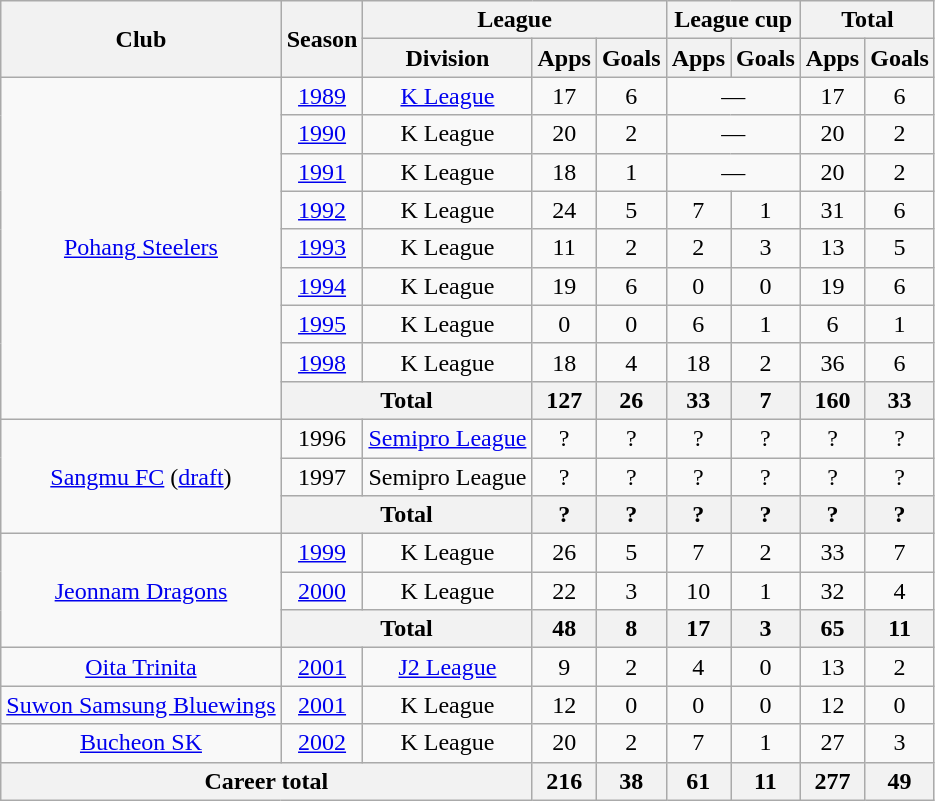<table class="wikitable" style="text-align:center;">
<tr>
<th rowspan="2">Club</th>
<th rowspan="2">Season</th>
<th colspan="3">League</th>
<th colspan="2">League cup</th>
<th colspan="2">Total</th>
</tr>
<tr>
<th>Division</th>
<th>Apps</th>
<th>Goals</th>
<th>Apps</th>
<th>Goals</th>
<th>Apps</th>
<th>Goals</th>
</tr>
<tr>
<td rowspan="9"><a href='#'>Pohang Steelers</a></td>
<td><a href='#'>1989</a></td>
<td><a href='#'>K League</a></td>
<td>17</td>
<td>6</td>
<td colspan="2">—</td>
<td>17</td>
<td>6</td>
</tr>
<tr>
<td><a href='#'>1990</a></td>
<td>K League</td>
<td>20</td>
<td>2</td>
<td colspan="2">—</td>
<td>20</td>
<td>2</td>
</tr>
<tr>
<td><a href='#'>1991</a></td>
<td>K League</td>
<td>18</td>
<td>1</td>
<td colspan="2">—</td>
<td>20</td>
<td>2</td>
</tr>
<tr>
<td><a href='#'>1992</a></td>
<td>K League</td>
<td>24</td>
<td>5</td>
<td>7</td>
<td>1</td>
<td>31</td>
<td>6</td>
</tr>
<tr>
<td><a href='#'>1993</a></td>
<td>K League</td>
<td>11</td>
<td>2</td>
<td>2</td>
<td>3</td>
<td>13</td>
<td>5</td>
</tr>
<tr>
<td><a href='#'>1994</a></td>
<td>K League</td>
<td>19</td>
<td>6</td>
<td>0</td>
<td>0</td>
<td>19</td>
<td>6</td>
</tr>
<tr>
<td><a href='#'>1995</a></td>
<td>K League</td>
<td>0</td>
<td>0</td>
<td>6</td>
<td>1</td>
<td>6</td>
<td>1</td>
</tr>
<tr>
<td><a href='#'>1998</a></td>
<td>K League</td>
<td>18</td>
<td>4</td>
<td>18</td>
<td>2</td>
<td>36</td>
<td>6</td>
</tr>
<tr>
<th colspan="2">Total</th>
<th>127</th>
<th>26</th>
<th>33</th>
<th>7</th>
<th>160</th>
<th>33</th>
</tr>
<tr>
<td rowspan="3"><a href='#'>Sangmu FC</a> (<a href='#'>draft</a>)</td>
<td>1996</td>
<td><a href='#'>Semipro League</a></td>
<td>?</td>
<td>?</td>
<td>?</td>
<td>?</td>
<td>?</td>
<td>?</td>
</tr>
<tr>
<td>1997</td>
<td>Semipro League</td>
<td>?</td>
<td>?</td>
<td>?</td>
<td>?</td>
<td>?</td>
<td>?</td>
</tr>
<tr>
<th colspan="2">Total</th>
<th>?</th>
<th>?</th>
<th>?</th>
<th>?</th>
<th>?</th>
<th>?</th>
</tr>
<tr>
<td rowspan="3"><a href='#'>Jeonnam Dragons</a></td>
<td><a href='#'>1999</a></td>
<td>K League</td>
<td>26</td>
<td>5</td>
<td>7</td>
<td>2</td>
<td>33</td>
<td>7</td>
</tr>
<tr>
<td><a href='#'>2000</a></td>
<td>K League</td>
<td>22</td>
<td>3</td>
<td>10</td>
<td>1</td>
<td>32</td>
<td>4</td>
</tr>
<tr>
<th colspan="2">Total</th>
<th>48</th>
<th>8</th>
<th>17</th>
<th>3</th>
<th>65</th>
<th>11</th>
</tr>
<tr>
<td><a href='#'>Oita Trinita</a></td>
<td><a href='#'>2001</a></td>
<td><a href='#'>J2 League</a></td>
<td>9</td>
<td>2</td>
<td>4</td>
<td>0</td>
<td>13</td>
<td>2</td>
</tr>
<tr>
<td><a href='#'>Suwon Samsung Bluewings</a></td>
<td><a href='#'>2001</a></td>
<td>K League</td>
<td>12</td>
<td>0</td>
<td>0</td>
<td>0</td>
<td>12</td>
<td>0</td>
</tr>
<tr>
<td><a href='#'>Bucheon SK</a></td>
<td><a href='#'>2002</a></td>
<td>K League</td>
<td>20</td>
<td>2</td>
<td>7</td>
<td>1</td>
<td>27</td>
<td>3</td>
</tr>
<tr>
<th colspan="3">Career total</th>
<th>216</th>
<th>38</th>
<th>61</th>
<th>11</th>
<th>277</th>
<th>49</th>
</tr>
</table>
